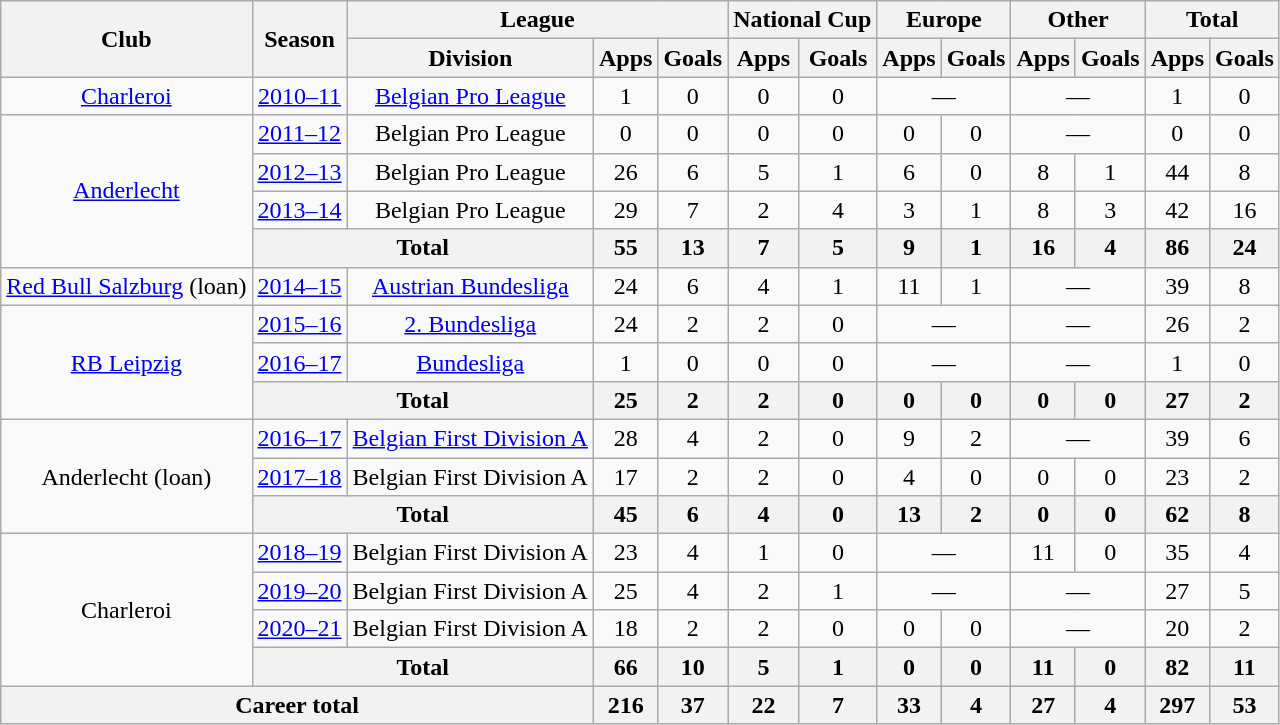<table class="wikitable" style="text-align: center;">
<tr>
<th rowspan="2">Club</th>
<th rowspan="2">Season</th>
<th colspan="3">League</th>
<th colspan="2">National Cup</th>
<th colspan="2">Europe</th>
<th colspan="2">Other</th>
<th colspan="2">Total</th>
</tr>
<tr>
<th>Division</th>
<th>Apps</th>
<th>Goals</th>
<th>Apps</th>
<th>Goals</th>
<th>Apps</th>
<th>Goals</th>
<th>Apps</th>
<th>Goals</th>
<th>Apps</th>
<th>Goals</th>
</tr>
<tr>
<td rowspan="1"><a href='#'>Charleroi</a></td>
<td><a href='#'>2010–11</a></td>
<td><a href='#'>Belgian Pro League</a></td>
<td>1</td>
<td>0</td>
<td>0</td>
<td>0</td>
<td colspan="2">—</td>
<td colspan="2">—</td>
<td>1</td>
<td>0</td>
</tr>
<tr>
<td rowspan="4"><a href='#'>Anderlecht</a></td>
<td><a href='#'>2011–12</a></td>
<td>Belgian Pro League</td>
<td>0</td>
<td>0</td>
<td>0</td>
<td>0</td>
<td>0</td>
<td>0</td>
<td colspan="2">—</td>
<td>0</td>
<td>0</td>
</tr>
<tr>
<td><a href='#'>2012–13</a></td>
<td>Belgian Pro League</td>
<td>26</td>
<td>6</td>
<td>5</td>
<td>1</td>
<td>6</td>
<td>0</td>
<td>8</td>
<td>1</td>
<td>44</td>
<td>8</td>
</tr>
<tr>
<td><a href='#'>2013–14</a></td>
<td>Belgian Pro League</td>
<td>29</td>
<td>7</td>
<td>2</td>
<td>4</td>
<td>3</td>
<td>1</td>
<td>8</td>
<td>3</td>
<td>42</td>
<td>16</td>
</tr>
<tr>
<th colspan="2">Total</th>
<th>55</th>
<th>13</th>
<th>7</th>
<th>5</th>
<th>9</th>
<th>1</th>
<th>16</th>
<th>4</th>
<th>86</th>
<th>24</th>
</tr>
<tr>
<td><a href='#'>Red Bull Salzburg</a> (loan)</td>
<td><a href='#'>2014–15</a></td>
<td><a href='#'>Austrian Bundesliga</a></td>
<td>24</td>
<td>6</td>
<td>4</td>
<td>1</td>
<td>11</td>
<td>1</td>
<td colspan="2">—</td>
<td>39</td>
<td>8</td>
</tr>
<tr>
<td rowspan="3"><a href='#'>RB Leipzig</a></td>
<td><a href='#'>2015–16</a></td>
<td><a href='#'>2. Bundesliga</a></td>
<td>24</td>
<td>2</td>
<td>2</td>
<td>0</td>
<td colspan="2">—</td>
<td colspan="2">—</td>
<td>26</td>
<td>2</td>
</tr>
<tr>
<td><a href='#'>2016–17</a></td>
<td><a href='#'>Bundesliga</a></td>
<td>1</td>
<td>0</td>
<td>0</td>
<td>0</td>
<td colspan="2">—</td>
<td colspan="2">—</td>
<td>1</td>
<td>0</td>
</tr>
<tr>
<th colspan="2">Total</th>
<th>25</th>
<th>2</th>
<th>2</th>
<th>0</th>
<th>0</th>
<th>0</th>
<th>0</th>
<th>0</th>
<th>27</th>
<th>2</th>
</tr>
<tr>
<td rowspan="3">Anderlecht (loan)</td>
<td><a href='#'>2016–17</a></td>
<td><a href='#'>Belgian First Division A</a></td>
<td>28</td>
<td>4</td>
<td>2</td>
<td>0</td>
<td>9</td>
<td>2</td>
<td colspan="2">—</td>
<td>39</td>
<td>6</td>
</tr>
<tr>
<td><a href='#'>2017–18</a></td>
<td>Belgian First Division A</td>
<td>17</td>
<td>2</td>
<td>2</td>
<td>0</td>
<td>4</td>
<td>0</td>
<td>0</td>
<td>0</td>
<td>23</td>
<td>2</td>
</tr>
<tr>
<th colspan="2">Total</th>
<th>45</th>
<th>6</th>
<th>4</th>
<th>0</th>
<th>13</th>
<th>2</th>
<th>0</th>
<th>0</th>
<th>62</th>
<th>8</th>
</tr>
<tr>
<td rowspan="4">Charleroi</td>
<td><a href='#'>2018–19</a></td>
<td>Belgian First Division A</td>
<td>23</td>
<td>4</td>
<td>1</td>
<td>0</td>
<td colspan="2">—</td>
<td>11</td>
<td>0</td>
<td>35</td>
<td>4</td>
</tr>
<tr>
<td><a href='#'>2019–20</a></td>
<td>Belgian First Division A</td>
<td>25</td>
<td>4</td>
<td>2</td>
<td>1</td>
<td colspan="2">—</td>
<td colspan="2">—</td>
<td>27</td>
<td>5</td>
</tr>
<tr>
<td><a href='#'>2020–21</a></td>
<td>Belgian First Division A</td>
<td>18</td>
<td>2</td>
<td>2</td>
<td>0</td>
<td>0</td>
<td>0</td>
<td colspan="2">—</td>
<td>20</td>
<td>2</td>
</tr>
<tr>
<th colspan="2">Total</th>
<th>66</th>
<th>10</th>
<th>5</th>
<th>1</th>
<th>0</th>
<th>0</th>
<th>11</th>
<th>0</th>
<th>82</th>
<th>11</th>
</tr>
<tr>
<th colspan="3">Career total</th>
<th>216</th>
<th>37</th>
<th>22</th>
<th>7</th>
<th>33</th>
<th>4</th>
<th>27</th>
<th>4</th>
<th>297</th>
<th>53</th>
</tr>
</table>
